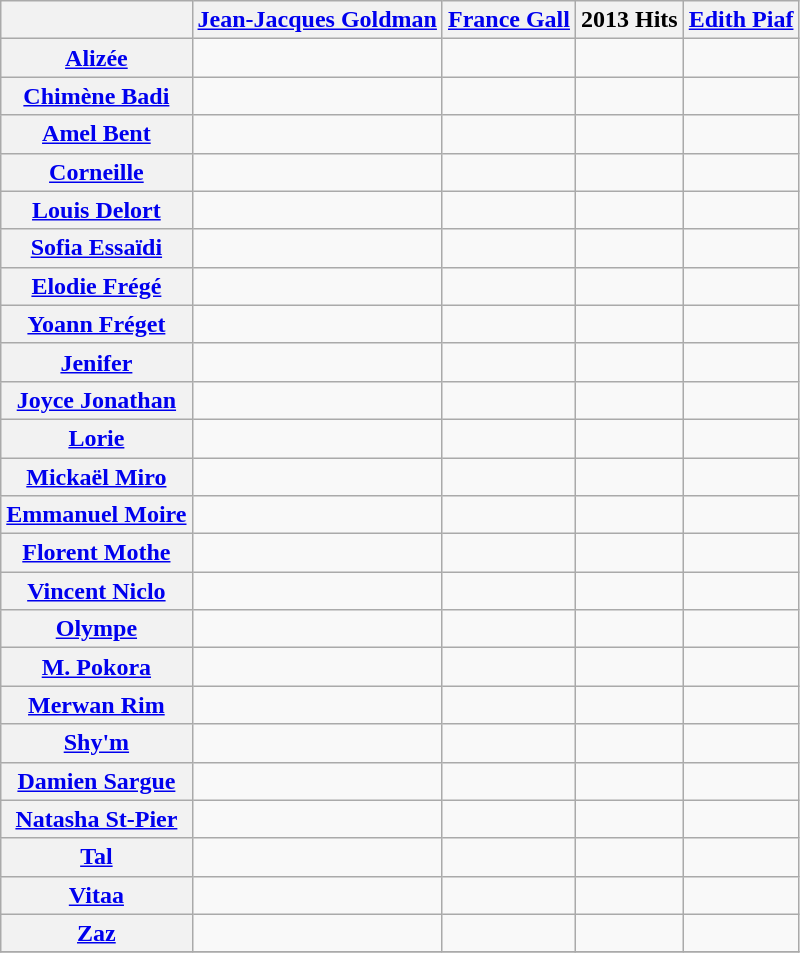<table class="wikitable" style="text-align:center">
<tr>
<th></th>
<th align="center"><a href='#'>Jean-Jacques Goldman</a></th>
<th align="center"><a href='#'>France Gall</a></th>
<th align="center">2013 Hits</th>
<th align="center"><a href='#'>Edith Piaf</a></th>
</tr>
<tr>
<th><a href='#'>Alizée</a></th>
<td></td>
<td></td>
<td></td>
<td></td>
</tr>
<tr>
<th><a href='#'>Chimène Badi</a></th>
<td></td>
<td></td>
<td></td>
<td></td>
</tr>
<tr>
<th><a href='#'>Amel Bent</a></th>
<td></td>
<td></td>
<td></td>
<td></td>
</tr>
<tr>
<th><a href='#'>Corneille</a></th>
<td></td>
<td></td>
<td></td>
<td></td>
</tr>
<tr>
<th><a href='#'>Louis Delort</a></th>
<td></td>
<td></td>
<td></td>
<td></td>
</tr>
<tr>
<th><a href='#'>Sofia Essaïdi</a></th>
<td></td>
<td></td>
<td></td>
<td></td>
</tr>
<tr>
<th><a href='#'>Elodie Frégé</a></th>
<td></td>
<td></td>
<td></td>
<td></td>
</tr>
<tr>
<th><a href='#'>Yoann Fréget</a></th>
<td></td>
<td></td>
<td></td>
<td></td>
</tr>
<tr>
<th><a href='#'>Jenifer</a></th>
<td></td>
<td></td>
<td></td>
<td></td>
</tr>
<tr>
<th><a href='#'>Joyce Jonathan</a></th>
<td></td>
<td></td>
<td></td>
<td></td>
</tr>
<tr>
<th><a href='#'>Lorie</a></th>
<td></td>
<td></td>
<td></td>
<td></td>
</tr>
<tr>
<th><a href='#'>Mickaël Miro</a></th>
<td></td>
<td></td>
<td></td>
<td></td>
</tr>
<tr>
<th><a href='#'>Emmanuel Moire</a></th>
<td></td>
<td></td>
<td></td>
<td></td>
</tr>
<tr>
<th><a href='#'>Florent Mothe</a></th>
<td></td>
<td></td>
<td></td>
<td></td>
</tr>
<tr>
<th><a href='#'>Vincent Niclo</a></th>
<td></td>
<td></td>
<td></td>
<td></td>
</tr>
<tr>
<th><a href='#'>Olympe</a></th>
<td></td>
<td></td>
<td></td>
<td></td>
</tr>
<tr>
<th><a href='#'>M. Pokora</a></th>
<td></td>
<td></td>
<td></td>
<td></td>
</tr>
<tr>
<th><a href='#'>Merwan Rim</a></th>
<td></td>
<td></td>
<td></td>
<td></td>
</tr>
<tr>
<th><a href='#'>Shy'm</a></th>
<td></td>
<td></td>
<td></td>
<td></td>
</tr>
<tr>
<th><a href='#'>Damien Sargue</a></th>
<td></td>
<td></td>
<td></td>
<td></td>
</tr>
<tr>
<th><a href='#'>Natasha St-Pier</a></th>
<td></td>
<td></td>
<td></td>
<td></td>
</tr>
<tr>
<th><a href='#'>Tal</a></th>
<td></td>
<td></td>
<td></td>
<td></td>
</tr>
<tr>
<th><a href='#'>Vitaa</a></th>
<td></td>
<td></td>
<td></td>
<td></td>
</tr>
<tr>
<th><a href='#'>Zaz</a></th>
<td></td>
<td></td>
<td></td>
<td></td>
</tr>
<tr>
</tr>
</table>
